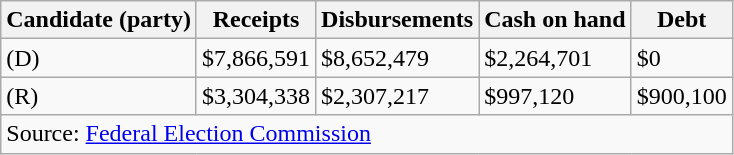<table class="wikitable sortable">
<tr>
<th>Candidate (party)</th>
<th>Receipts</th>
<th>Disbursements</th>
<th>Cash on hand</th>
<th>Debt</th>
</tr>
<tr>
<td> (D)</td>
<td>$7,866,591</td>
<td>$8,652,479</td>
<td>$2,264,701</td>
<td>$0</td>
</tr>
<tr>
<td> (R)</td>
<td>$3,304,338</td>
<td>$2,307,217</td>
<td>$997,120</td>
<td>$900,100</td>
</tr>
<tr>
<td colspan=5>Source: <a href='#'>Federal Election Commission</a></td>
</tr>
</table>
